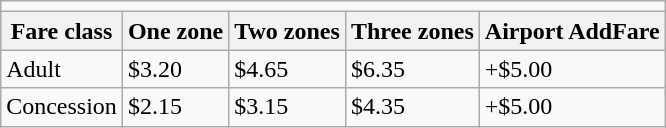<table class="wikitable" style="margin:10px" align="right" cellpadding="0" cellspacing="2">
<tr>
<td colspan="5" style="text-align:center;"></td>
</tr>
<tr>
<th>Fare class</th>
<th>One zone</th>
<th>Two zones</th>
<th>Three zones</th>
<th>Airport AddFare</th>
</tr>
<tr>
<td>Adult</td>
<td>$3.20</td>
<td>$4.65</td>
<td>$6.35</td>
<td>+$5.00</td>
</tr>
<tr>
<td>Concession</td>
<td>$2.15</td>
<td>$3.15</td>
<td>$4.35</td>
<td>+$5.00</td>
</tr>
</table>
